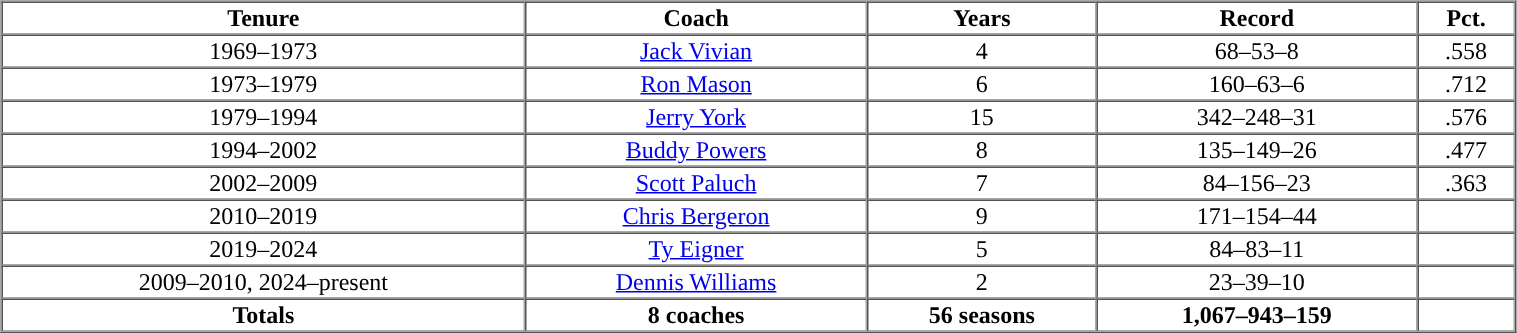<table cellpadding="1" border="1" cellspacing="0" width="80%">
<tr>
<th>Tenure</th>
<th>Coach</th>
<th>Years</th>
<th>Record</th>
<th>Pct.</th>
</tr>
<tr align="center">
<td>1969–1973</td>
<td><a href='#'>Jack Vivian</a></td>
<td>4</td>
<td>68–53–8</td>
<td>.558</td>
</tr>
<tr align="center">
<td>1973–1979</td>
<td><a href='#'>Ron Mason</a></td>
<td>6</td>
<td>160–63–6</td>
<td>.712</td>
</tr>
<tr align="center">
<td>1979–1994</td>
<td><a href='#'>Jerry York</a></td>
<td>15</td>
<td>342–248–31</td>
<td>.576</td>
</tr>
<tr align="center">
<td>1994–2002</td>
<td><a href='#'>Buddy Powers</a></td>
<td>8</td>
<td>135–149–26</td>
<td>.477</td>
</tr>
<tr align="center">
<td>2002–2009</td>
<td><a href='#'>Scott Paluch</a></td>
<td>7</td>
<td>84–156–23</td>
<td>.363</td>
</tr>
<tr align="center">
<td>2010–2019</td>
<td><a href='#'>Chris Bergeron</a></td>
<td>9</td>
<td>171–154–44</td>
<td></td>
</tr>
<tr align="center">
<td>2019–2024</td>
<td><a href='#'>Ty Eigner</a></td>
<td>5</td>
<td>84–83–11</td>
<td></td>
</tr>
<tr align="center">
<td>2009–2010, 2024–present</td>
<td><a href='#'>Dennis Williams</a></td>
<td>2</td>
<td>23–39–10</td>
<td></td>
</tr>
<tr align=center>
<th>Totals</th>
<th>8 coaches</th>
<th>56 seasons</th>
<th>1,067–943–159</th>
<th></th>
</tr>
</table>
